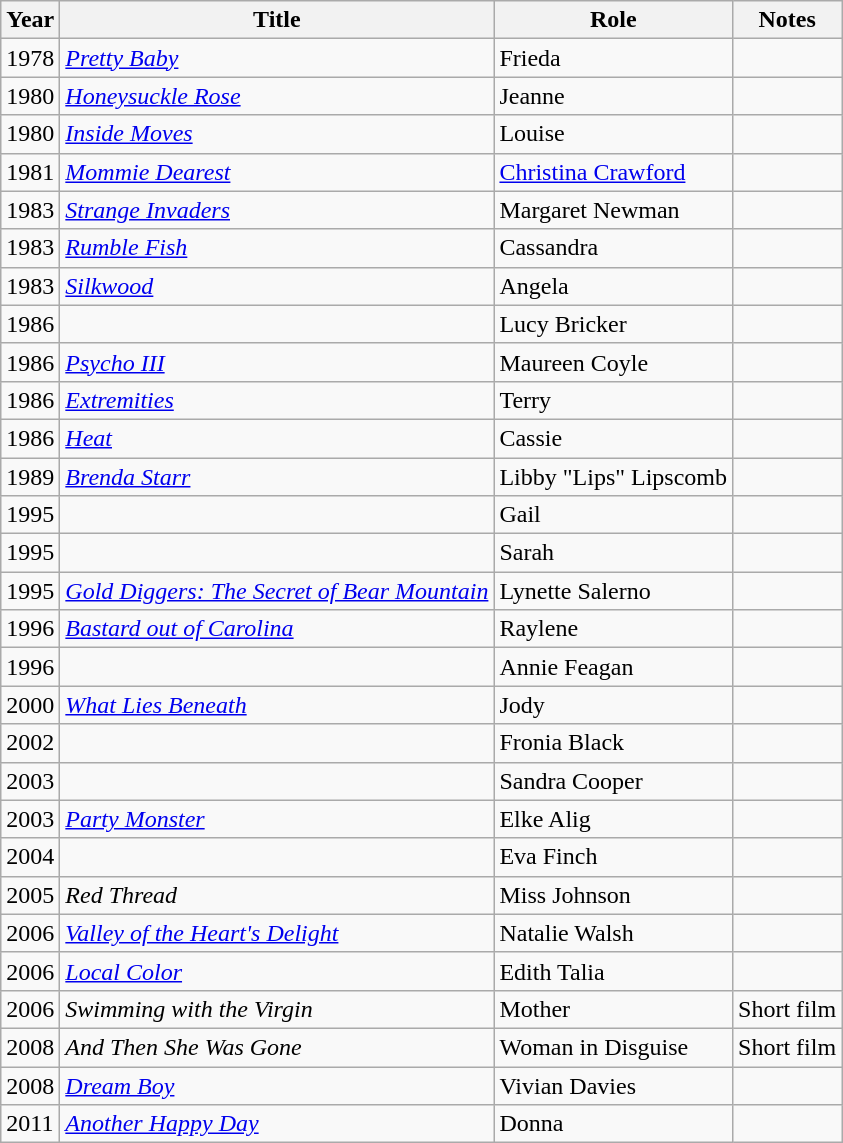<table class="wikitable sortable">
<tr>
<th>Year</th>
<th>Title</th>
<th>Role</th>
<th class="unsortable">Notes</th>
</tr>
<tr>
<td>1978</td>
<td><em><a href='#'>Pretty Baby</a></em></td>
<td>Frieda</td>
<td></td>
</tr>
<tr>
<td>1980</td>
<td><em><a href='#'>Honeysuckle Rose</a></em></td>
<td>Jeanne</td>
<td></td>
</tr>
<tr>
<td>1980</td>
<td><em><a href='#'>Inside Moves</a></em></td>
<td>Louise</td>
<td></td>
</tr>
<tr>
<td>1981</td>
<td><em><a href='#'>Mommie Dearest</a></em></td>
<td><a href='#'>Christina Crawford</a></td>
<td></td>
</tr>
<tr>
<td>1983</td>
<td><em><a href='#'>Strange Invaders</a></em></td>
<td>Margaret Newman</td>
<td></td>
</tr>
<tr>
<td>1983</td>
<td><em><a href='#'>Rumble Fish</a></em></td>
<td>Cassandra</td>
<td></td>
</tr>
<tr>
<td>1983</td>
<td><em><a href='#'>Silkwood</a></em></td>
<td>Angela</td>
<td></td>
</tr>
<tr>
<td>1986</td>
<td><em></em></td>
<td>Lucy Bricker</td>
<td></td>
</tr>
<tr>
<td>1986</td>
<td><em><a href='#'>Psycho III</a></em></td>
<td>Maureen Coyle</td>
<td></td>
</tr>
<tr>
<td>1986</td>
<td><em><a href='#'>Extremities</a></em></td>
<td>Terry</td>
<td></td>
</tr>
<tr>
<td>1986</td>
<td><em><a href='#'>Heat</a></em></td>
<td>Cassie</td>
<td></td>
</tr>
<tr>
<td>1989</td>
<td><em><a href='#'>Brenda Starr</a></em></td>
<td>Libby "Lips" Lipscomb</td>
<td></td>
</tr>
<tr>
<td>1995</td>
<td><em></em></td>
<td>Gail</td>
<td></td>
</tr>
<tr>
<td>1995</td>
<td><em></em></td>
<td>Sarah</td>
<td></td>
</tr>
<tr>
<td>1995</td>
<td><em><a href='#'>Gold Diggers: The Secret of Bear Mountain</a></em></td>
<td>Lynette Salerno</td>
<td></td>
</tr>
<tr>
<td>1996</td>
<td><em><a href='#'>Bastard out of Carolina</a></em></td>
<td>Raylene</td>
<td></td>
</tr>
<tr>
<td>1996</td>
<td><em></em></td>
<td>Annie Feagan</td>
<td></td>
</tr>
<tr>
<td>2000</td>
<td><em><a href='#'>What Lies Beneath</a></em></td>
<td>Jody</td>
<td></td>
</tr>
<tr>
<td>2002</td>
<td><em></em></td>
<td>Fronia Black</td>
<td></td>
</tr>
<tr>
<td>2003</td>
<td><em></em></td>
<td>Sandra Cooper</td>
<td></td>
</tr>
<tr>
<td>2003</td>
<td><em><a href='#'>Party Monster</a></em></td>
<td>Elke Alig</td>
<td></td>
</tr>
<tr>
<td>2004</td>
<td><em></em></td>
<td>Eva Finch</td>
<td></td>
</tr>
<tr>
<td>2005</td>
<td><em>Red Thread</em></td>
<td>Miss Johnson</td>
<td></td>
</tr>
<tr>
<td>2006</td>
<td><em><a href='#'>Valley of the Heart's Delight</a></em></td>
<td>Natalie Walsh</td>
<td></td>
</tr>
<tr>
<td>2006</td>
<td><em><a href='#'>Local Color</a></em></td>
<td>Edith Talia</td>
<td></td>
</tr>
<tr>
<td>2006</td>
<td><em>Swimming with the Virgin</em></td>
<td>Mother</td>
<td>Short film</td>
</tr>
<tr>
<td>2008</td>
<td><em>And Then She Was Gone</em></td>
<td>Woman in Disguise</td>
<td>Short film</td>
</tr>
<tr>
<td>2008</td>
<td><em><a href='#'>Dream Boy</a></em></td>
<td>Vivian Davies</td>
<td></td>
</tr>
<tr>
<td>2011</td>
<td><em><a href='#'>Another Happy Day</a></em></td>
<td>Donna</td>
<td></td>
</tr>
</table>
